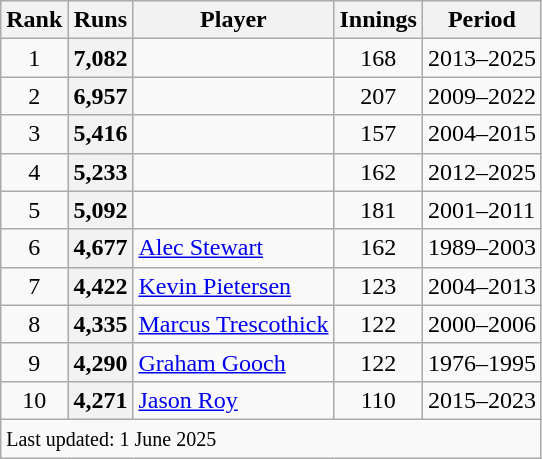<table class="wikitable plainrowheaders">
<tr>
<th scope=col>Rank</th>
<th scope=col>Runs</th>
<th scope=col>Player</th>
<th scope=col>Innings</th>
<th scope=col>Period</th>
</tr>
<tr>
<td align="center">1</td>
<th scope="row" style="text-align:center;">7,082</th>
<td></td>
<td align="center">168</td>
<td>2013–2025</td>
</tr>
<tr>
<td align="center">2</td>
<th scope="row" style="text-align:center;">6,957</th>
<td></td>
<td align="center">207</td>
<td>2009–2022</td>
</tr>
<tr>
<td align=center>3</td>
<th scope=row style=text-align:center;>5,416</th>
<td></td>
<td align=center>157</td>
<td>2004–2015</td>
</tr>
<tr>
<td align="center">4</td>
<th scope="row" style="text-align:center;">5,233</th>
<td></td>
<td align="center">162</td>
<td>2012–2025</td>
</tr>
<tr>
<td align="center">5</td>
<th scope="row" style="text-align:center;">5,092</th>
<td></td>
<td align="center">181</td>
<td>2001–2011</td>
</tr>
<tr>
<td align=center>6</td>
<th scope=row style=text-align:center;>4,677</th>
<td><a href='#'>Alec Stewart</a></td>
<td align=center>162</td>
<td>1989–2003</td>
</tr>
<tr>
<td align=center>7</td>
<th scope=row style=text-align:center;>4,422</th>
<td><a href='#'>Kevin Pietersen</a></td>
<td align=center>123</td>
<td>2004–2013</td>
</tr>
<tr>
<td align=center>8</td>
<th scope=row style=text-align:center;>4,335</th>
<td><a href='#'>Marcus Trescothick</a></td>
<td align=center>122</td>
<td>2000–2006</td>
</tr>
<tr>
<td align=center>9</td>
<th scope=row style=text-align:center;>4,290</th>
<td><a href='#'>Graham Gooch</a></td>
<td align=center>122</td>
<td>1976–1995</td>
</tr>
<tr>
<td align=center>10</td>
<th scope=row style=text-align:center;>4,271</th>
<td><a href='#'>Jason Roy</a></td>
<td align=center>110</td>
<td>2015–2023</td>
</tr>
<tr class="sortbottom">
<td colspan="9"><small>Last updated: 1 June 2025</small></td>
</tr>
</table>
